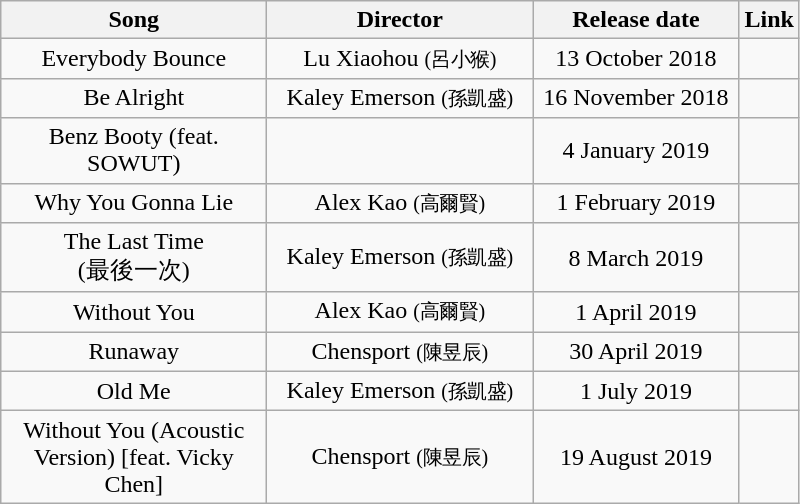<table class="wikitable">
<tr>
<th width="170px">Song</th>
<th width="170px">Director</th>
<th width="130px">Release date</th>
<th width="2px">Link</th>
</tr>
<tr>
<td style="text-align:center;">Everybody Bounce</td>
<td style="text-align:center;">Lu Xiaohou <small>(呂小猴)</small></td>
<td style="text-align:center;">13 October 2018</td>
<td style="text-align:center;"></td>
</tr>
<tr>
<td style="text-align:center;">Be Alright</td>
<td style="text-align:center;">Kaley Emerson <small>(孫凱盛)</small></td>
<td style="text-align:center;">16 November 2018</td>
<td style="text-align:center;"></td>
</tr>
<tr>
<td style="text-align:center;">Benz Booty (feat. SOWUT)</td>
<td style="text-align:center;"></td>
<td style="text-align:center;">4 January 2019</td>
<td style="text-align:center;"></td>
</tr>
<tr>
<td style="text-align:center;">Why You Gonna Lie</td>
<td style="text-align:center;">Alex Kao <small>(高爾賢)</small></td>
<td style="text-align:center;">1 February 2019</td>
<td style="text-align:center;"></td>
</tr>
<tr>
<td style="text-align:center;">The Last Time<br>(最後一次)</td>
<td style="text-align:center;">Kaley Emerson <small>(孫凱盛)</small></td>
<td style="text-align:center;">8 March 2019</td>
<td style="text-align:center;"></td>
</tr>
<tr>
<td style="text-align:center;">Without You</td>
<td style="text-align:center;">Alex Kao <small>(高爾賢)</small></td>
<td style="text-align:center;">1 April 2019</td>
<td style="text-align:center;"></td>
</tr>
<tr>
<td style="text-align:center;">Runaway</td>
<td style="text-align:center;">Chensport <small>(陳昱辰)</small></td>
<td style="text-align:center;">30 April 2019</td>
<td style="text-align:center;"></td>
</tr>
<tr>
<td style="text-align:center;">Old Me</td>
<td style="text-align:center;">Kaley Emerson <small>(孫凱盛)</small></td>
<td style="text-align:center;">1 July 2019</td>
<td style="text-align:center;"></td>
</tr>
<tr>
<td style="text-align:center;">Without You (Acoustic Version) [feat. Vicky Chen]</td>
<td style="text-align:center;">Chensport <small>(陳昱辰)</small></td>
<td style="text-align:center;">19 August 2019</td>
<td style="text-align:center;"></td>
</tr>
</table>
